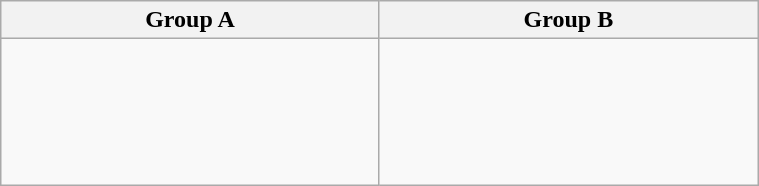<table class="wikitable" width=40%>
<tr>
<th width=25%>Group A</th>
<th width=25%>Group B</th>
</tr>
<tr>
<td><br><br>
<br>
<br>
<br>
</td>
<td><br><br>
<br>
<br>
<br>
</td>
</tr>
</table>
